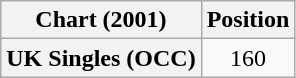<table class="wikitable plainrowheaders" style="text-align:center">
<tr>
<th>Chart (2001)</th>
<th>Position</th>
</tr>
<tr>
<th scope="row">UK Singles (OCC)</th>
<td>160</td>
</tr>
</table>
